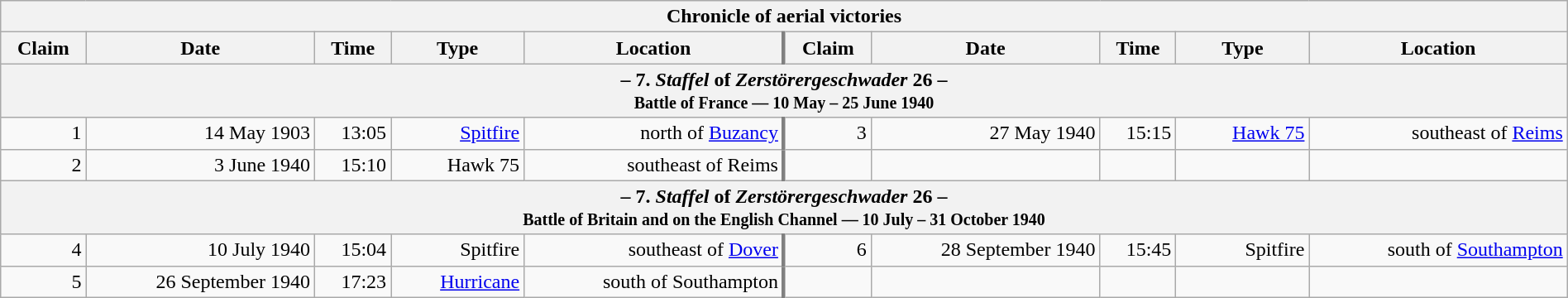<table class="wikitable plainrowheaders collapsible" style="margin-left: auto; margin-right: auto; border: none; text-align:right; width: 100%;">
<tr>
<th colspan="10">Chronicle of aerial victories</th>
</tr>
<tr>
<th scope="col">Claim</th>
<th scope="col">Date</th>
<th scope="col">Time</th>
<th scope="col" width="100px">Type</th>
<th scope="col">Location</th>
<th scope="col" style="border-left: 3px solid grey;">Claim</th>
<th scope="col">Date</th>
<th scope="col">Time</th>
<th scope="col" width="100px">Type</th>
<th scope="col">Location</th>
</tr>
<tr>
<th colspan="10">– 7. <em>Staffel</em> of <em>Zerstörergeschwader</em> 26 –<br><small>Battle of France — 10 May – 25 June 1940</small></th>
</tr>
<tr>
<td>1</td>
<td>14 May 1903</td>
<td>13:05</td>
<td><a href='#'>Spitfire</a></td>
<td>north of <a href='#'>Buzancy</a></td>
<td style="border-left: 3px solid grey;">3</td>
<td>27 May 1940</td>
<td>15:15</td>
<td><a href='#'>Hawk 75</a></td>
<td>southeast of <a href='#'>Reims</a></td>
</tr>
<tr>
<td>2</td>
<td>3 June 1940</td>
<td>15:10</td>
<td>Hawk 75</td>
<td>southeast of Reims</td>
<td style="border-left: 3px solid grey;"></td>
<td></td>
<td></td>
<td></td>
<td></td>
</tr>
<tr>
<th colspan="10">– 7. <em>Staffel</em> of <em>Zerstörergeschwader</em> 26 –<br><small>Battle of Britain and on the English Channel — 10 July – 31 October 1940</small></th>
</tr>
<tr>
<td>4</td>
<td>10 July 1940</td>
<td>15:04</td>
<td>Spitfire</td>
<td>southeast of <a href='#'>Dover</a></td>
<td style="border-left: 3px solid grey;">6</td>
<td>28 September 1940</td>
<td>15:45</td>
<td>Spitfire</td>
<td>south of <a href='#'>Southampton</a></td>
</tr>
<tr>
<td>5</td>
<td>26 September 1940</td>
<td>17:23</td>
<td><a href='#'>Hurricane</a></td>
<td>south of Southampton</td>
<td style="border-left: 3px solid grey;"></td>
<td></td>
<td></td>
<td></td>
<td></td>
</tr>
</table>
